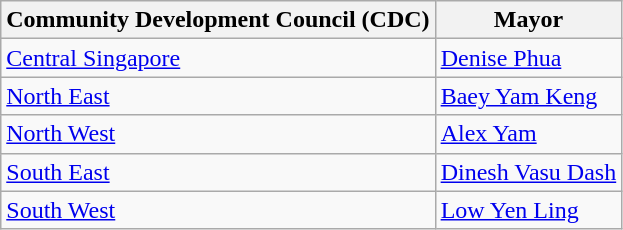<table class="wikitable">
<tr>
<th>Community Development Council (CDC)</th>
<th>Mayor</th>
</tr>
<tr>
<td><a href='#'>Central Singapore</a></td>
<td><a href='#'>Denise Phua</a></td>
</tr>
<tr>
<td><a href='#'>North East</a></td>
<td><a href='#'>Baey Yam Keng</a></td>
</tr>
<tr>
<td><a href='#'>North West</a></td>
<td><a href='#'>Alex Yam</a></td>
</tr>
<tr>
<td><a href='#'>South East</a></td>
<td><a href='#'>Dinesh Vasu Dash</a></td>
</tr>
<tr>
<td><a href='#'>South West</a></td>
<td><a href='#'>Low Yen Ling</a></td>
</tr>
</table>
